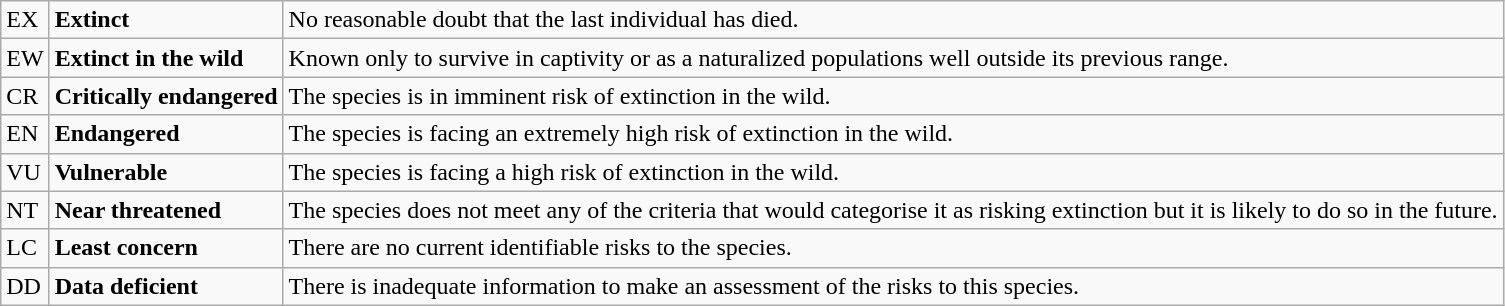<table class="wikitable" style="text-align:left">
<tr>
<td>EX</td>
<td><strong>Extinct</strong></td>
<td>No reasonable doubt that the last individual has died.</td>
</tr>
<tr>
<td>EW</td>
<td><strong>Extinct in the wild</strong></td>
<td>Known only to survive in captivity or as a naturalized populations well outside its previous range.</td>
</tr>
<tr>
<td>CR</td>
<td><strong>Critically endangered</strong></td>
<td>The species is in imminent risk of extinction in the wild.</td>
</tr>
<tr>
<td>EN</td>
<td><strong>Endangered</strong></td>
<td>The species is facing an extremely high risk of extinction in the wild.</td>
</tr>
<tr>
<td>VU</td>
<td><strong>Vulnerable</strong></td>
<td>The species is facing a high risk of extinction in the wild.</td>
</tr>
<tr>
<td>NT</td>
<td><strong>Near threatened</strong></td>
<td>The species does not meet any of the criteria that would categorise it as risking extinction but it is likely to do so in the future.</td>
</tr>
<tr>
<td>LC</td>
<td><strong>Least concern</strong></td>
<td>There are no current identifiable risks to the species.</td>
</tr>
<tr>
<td>DD</td>
<td><strong>Data deficient</strong></td>
<td>There is inadequate information to make an assessment of the risks to this species.</td>
</tr>
</table>
